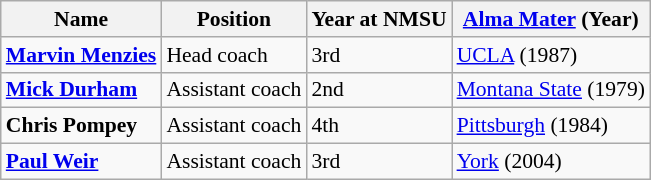<table class="wikitable" style="white-space:nowrap; font-size:90%;">
<tr>
<th>Name</th>
<th>Position</th>
<th>Year at NMSU</th>
<th><a href='#'>Alma Mater</a> (Year)</th>
</tr>
<tr>
<td><strong><a href='#'>Marvin Menzies</a></strong></td>
<td>Head coach</td>
<td>3rd</td>
<td><a href='#'>UCLA</a> (1987)</td>
</tr>
<tr>
<td><strong><a href='#'>Mick Durham</a></strong></td>
<td>Assistant coach</td>
<td>2nd</td>
<td><a href='#'>Montana State</a> (1979)</td>
</tr>
<tr>
<td><strong>Chris Pompey</strong></td>
<td>Assistant coach</td>
<td>4th</td>
<td><a href='#'>Pittsburgh</a> (1984)</td>
</tr>
<tr>
<td><strong><a href='#'>Paul Weir</a></strong></td>
<td>Assistant coach</td>
<td>3rd</td>
<td><a href='#'>York</a> (2004)</td>
</tr>
</table>
